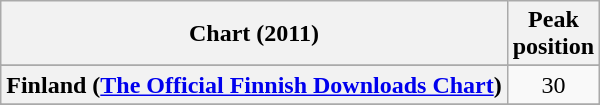<table class="wikitable sortable plainrowheaders" style="text-align:center;">
<tr>
<th scope="col">Chart (2011)</th>
<th scope="col">Peak<br>position</th>
</tr>
<tr>
</tr>
<tr>
</tr>
<tr>
</tr>
<tr>
<th scope="row">Finland (<a href='#'>The Official Finnish Downloads Chart</a>)</th>
<td>30</td>
</tr>
<tr>
</tr>
<tr>
</tr>
<tr>
</tr>
<tr>
</tr>
</table>
